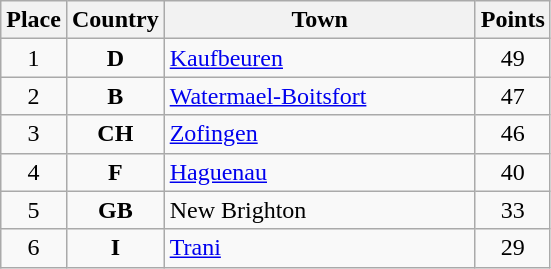<table class="wikitable toptextcells" style="text-align:center;">
<tr>
<th width="25">Place</th>
<th width="25">Country</th>
<th width="200">Town</th>
<th width="25">Points</th>
</tr>
<tr>
<td>1</td>
<td><strong>D</strong></td>
<td style="text-align:left;"><a href='#'>Kaufbeuren</a></td>
<td>49</td>
</tr>
<tr>
<td>2</td>
<td><strong>B</strong></td>
<td style="text-align:left;"><a href='#'>Watermael-Boitsfort</a></td>
<td>47</td>
</tr>
<tr>
<td>3</td>
<td><strong>CH</strong></td>
<td style="text-align:left;"><a href='#'>Zofingen</a></td>
<td>46</td>
</tr>
<tr>
<td>4</td>
<td><strong>F</strong></td>
<td style="text-align:left;"><a href='#'>Haguenau</a></td>
<td>40</td>
</tr>
<tr>
<td>5</td>
<td><strong>GB</strong></td>
<td style="text-align:left;">New Brighton</td>
<td>33</td>
</tr>
<tr>
<td>6</td>
<td><strong>I</strong></td>
<td style="text-align:left;"><a href='#'>Trani</a></td>
<td>29</td>
</tr>
</table>
